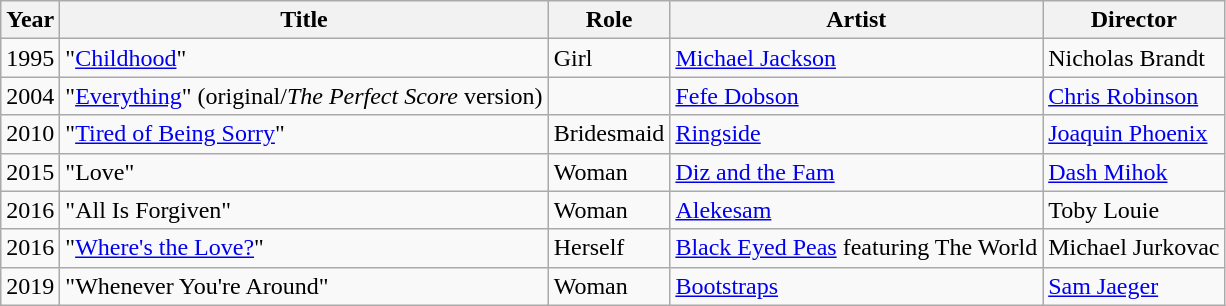<table class="wikitable sortable">
<tr>
<th>Year</th>
<th>Title</th>
<th>Role</th>
<th>Artist</th>
<th>Director</th>
</tr>
<tr>
<td>1995</td>
<td>"<a href='#'>Childhood</a>"</td>
<td>Girl</td>
<td><a href='#'>Michael Jackson</a></td>
<td>Nicholas Brandt</td>
</tr>
<tr>
<td>2004</td>
<td>"<a href='#'>Everything</a>" (original/<em>The Perfect Score</em> version)</td>
<td></td>
<td><a href='#'>Fefe Dobson</a></td>
<td><a href='#'>Chris Robinson</a></td>
</tr>
<tr>
<td>2010</td>
<td>"<a href='#'>Tired of Being Sorry</a>"</td>
<td>Bridesmaid</td>
<td><a href='#'>Ringside</a></td>
<td><a href='#'>Joaquin Phoenix</a></td>
</tr>
<tr>
<td>2015</td>
<td>"Love"</td>
<td>Woman</td>
<td><a href='#'>Diz and the Fam</a></td>
<td><a href='#'>Dash Mihok</a></td>
</tr>
<tr>
<td>2016</td>
<td>"All Is Forgiven"</td>
<td>Woman</td>
<td><a href='#'>Alekesam</a></td>
<td>Toby Louie</td>
</tr>
<tr>
<td>2016</td>
<td>"<a href='#'>Where's the Love?</a>"</td>
<td>Herself</td>
<td><a href='#'>Black Eyed Peas</a> featuring The World</td>
<td>Michael Jurkovac</td>
</tr>
<tr>
<td>2019</td>
<td>"Whenever You're Around"</td>
<td>Woman</td>
<td><a href='#'>Bootstraps</a></td>
<td><a href='#'>Sam Jaeger</a></td>
</tr>
</table>
